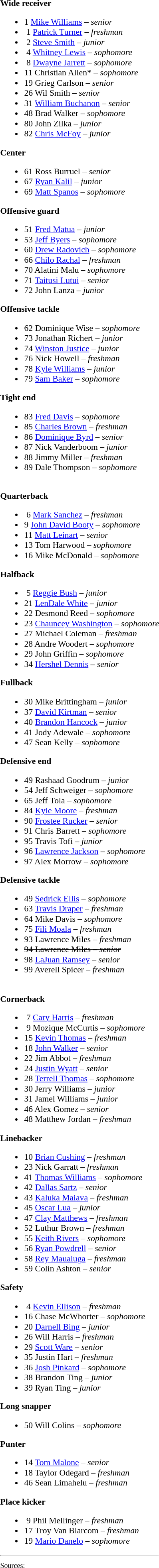<table class="toccolours" style="border-collapse:collapse; font-size:90%;">
<tr>
<td><br>
<br><strong>Wide receiver</strong><ul><li>1 <a href='#'>Mike Williams</a> – <em>senior</em></li><li> 1 <a href='#'>Patrick Turner</a> – <em>freshman</em></li><li> 2 <a href='#'>Steve Smith</a> – <em>junior</em></li><li> 4 <a href='#'>Whitney Lewis</a> – <em> sophomore</em></li><li> 8 <a href='#'>Dwayne Jarrett</a> – <em>sophomore</em></li><li>11 Christian Allen* – <em> sophomore</em></li><li>19 Grieg Carlson – <em> senior</em></li><li>26 Wil Smith – <em> senior</em></li><li>31 <a href='#'>William Buchanon</a> – <em> senior</em></li><li>48 Brad Walker – <em>sophomore</em></li><li>80 John Zilka – <em> junior</em></li><li>82 <a href='#'>Chris McFoy</a> – <em> junior</em></li></ul><strong>Center</strong><ul><li>61 Ross Burruel – <em> senior</em></li><li>67 <a href='#'>Ryan Kalil</a> – <em>junior</em></li><li>69 <a href='#'>Matt Spanos</a> – <em> sophomore</em></li></ul><strong>Offensive guard</strong><ul><li>51 <a href='#'>Fred Matua</a> – <em> junior</em></li><li>53 <a href='#'>Jeff Byers</a> – <em>sophomore</em></li><li>60 <a href='#'>Drew Radovich</a> – <em> sophomore</em></li><li>66 <a href='#'>Chilo Rachal</a> – <em> freshman</em></li><li>70 Alatini Malu – <em> sophomore</em></li><li>71 <a href='#'>Taitusi Lutui</a> – <em>senior</em></li><li>72 John Lanza – <em> junior</em></li></ul><strong>Offensive tackle</strong><ul><li>62 Dominique Wise – <em> sophomore</em></li><li>73 Jonathan Richert – <em> junior</em></li><li>74 <a href='#'>Winston Justice</a> – <em> junior</em></li><li>76 Nick Howell – <em>freshman</em></li><li>78 <a href='#'>Kyle Williams</a> – <em> junior</em></li><li>79 <a href='#'>Sam Baker</a> – <em> sophomore</em></li></ul><strong>Tight end</strong><ul><li>83 <a href='#'>Fred Davis</a> – <em>sophomore</em></li><li>85 <a href='#'>Charles Brown</a> – <em>freshman</em></li><li>86 <a href='#'>Dominique Byrd</a> – <em>senior</em></li><li>87 Nick Vanderboom – <em> junior</em></li><li>88 Jimmy Miller – <em> freshman</em></li><li>89 Dale Thompson – <em>sophomore</em></li></ul><br><strong>Quarterback</strong><ul><li> 6 <a href='#'>Mark Sanchez</a> – <em>freshman</em></li><li>9 <a href='#'>John David Booty</a> – <em> sophomore</em></li><li>11 <a href='#'>Matt Leinart</a> – <em> senior</em></li><li>13 Tom Harwood – <em> sophomore</em></li><li>16 Mike McDonald – <em> sophomore</em></li></ul><strong>Halfback</strong><ul><li> 5 <a href='#'>Reggie Bush</a> – <em>junior</em></li><li>21 <a href='#'>LenDale White</a> – <em>junior</em></li><li>22 Desmond Reed – <em> sophomore</em></li><li>23 <a href='#'>Chauncey Washington</a> – <em> sophomore</em></li><li>27 Michael Coleman – <em>freshman</em></li><li>28 Andre Woodert – <em> sophomore</em></li><li>29 John Griffin – <em> sophomore</em></li><li>34 <a href='#'>Hershel Dennis</a> – <em>senior</em></li></ul><strong>Fullback</strong><ul><li>30 Mike Brittingham – <em> junior</em></li><li>37 <a href='#'>David Kirtman</a> – <em> senior</em></li><li>40 <a href='#'>Brandon Hancock</a> – <em> junior</em></li><li>41 Jody Adewale – <em> sophomore</em></li><li>47 Sean Kelly – <em> sophomore</em></li></ul><strong>Defensive end</strong><ul><li>49 Rashaad Goodrum – <em> junior</em></li><li>54 Jeff Schweiger – <em>sophomore</em></li><li>65 Jeff Tola – <em>sophomore</em></li><li>84 <a href='#'>Kyle Moore</a> – <em>freshman</em></li><li>90 <a href='#'>Frostee Rucker</a> – <em> senior</em></li><li>91 Chris Barrett – <em> sophomore</em></li><li>95 Travis Tofi – <em> junior</em></li><li>96 <a href='#'>Lawrence Jackson</a> – <em> sophomore</em></li><li>97 Alex Morrow – <em> sophomore</em></li></ul><strong>Defensive tackle</strong><ul><li>49 <a href='#'>Sedrick Ellis</a> – <em> sophomore</em></li><li>63 <a href='#'>Travis Draper</a> – <em> freshman</em></li><li>64 Mike Davis – <em> sophomore</em></li><li>75 <a href='#'>Fili Moala</a> – <em> freshman</em></li><li>93 Lawrence Miles – <em> freshman</em></li><li><s>94 Lawrence Miles – <em>senior</em></s></li><li>98 <a href='#'>LaJuan Ramsey</a> – <em>senior</em></li><li>99 Averell Spicer – <em>freshman</em></li></ul><br><strong>Cornerback</strong><ul><li> 7 <a href='#'>Cary Harris</a> – <em>freshman</em></li><li> 9 Mozique McCurtis – <em>sophomore</em></li><li>15 <a href='#'>Kevin Thomas</a> – <em>freshman</em></li><li>18 <a href='#'>John Walker</a> – <em> senior</em></li><li>22 Jim Abbot – <em> freshman</em></li><li>24 <a href='#'>Justin Wyatt</a> – <em>senior</em></li><li>28 <a href='#'>Terrell Thomas</a> – <em> sophomore</em></li><li>30 Jerry Williams – <em>junior</em></li><li>31 Jamel Williams – <em>junior</em></li><li>46 Alex Gomez – <em> senior</em></li><li>48 Matthew Jordan – <em>freshman</em></li></ul><strong>Linebacker</strong><ul><li>10 <a href='#'>Brian Cushing</a> – <em>freshman</em></li><li>23 Nick Garratt – <em>freshman</em></li><li>41 <a href='#'>Thomas Williams</a> – <em> sophomore</em></li><li>42 <a href='#'>Dallas Sartz</a> – <em>senior</em></li><li>43 <a href='#'>Kaluka Maiava</a> – <em>freshman</em></li><li>45 <a href='#'>Oscar Lua</a> – <em> junior</em></li><li>47 <a href='#'>Clay Matthews</a> – <em> freshman</em></li><li>52 Luthur Brown – <em>freshman</em></li><li>55 <a href='#'>Keith Rivers</a> – <em> sophomore</em></li><li>56 <a href='#'>Ryan Powdrell</a> – <em> senior</em></li><li>58 <a href='#'>Rey Maualuga</a> – <em>freshman</em></li><li>59 Colin Ashton – <em> senior</em></li></ul><strong>Safety</strong><ul><li> 4 <a href='#'>Kevin Ellison</a> – <em>freshman</em></li><li>16 Chase McWhorter – <em> sophomore</em></li><li>20 <a href='#'>Darnell Bing</a> – <em>junior</em></li><li>26 Will Harris – <em>freshman</em></li><li>29 <a href='#'>Scott Ware</a> – <em>senior</em></li><li>35 Justin Hart – <em>freshman</em></li><li>36 <a href='#'>Josh Pinkard</a> – <em>sophomore</em></li><li>38 Brandon Ting – <em>junior</em></li><li>39 Ryan Ting – <em>junior</em></li></ul><strong>Long snapper</strong><ul><li>50 Will Colins – <em> sophomore</em></li></ul><strong>Punter</strong><ul><li>14 <a href='#'>Tom Malone</a> – <em>senior</em></li><li>18 Taylor Odegard – <em> freshman</em></li><li>46 Sean Limahelu – <em> freshman</em></li></ul><strong>Place kicker</strong><ul><li> 9 Phil Mellinger – <em> freshman</em></li><li>17 Troy Van Blarcom – <em>freshman</em></li><li>19 <a href='#'>Mario Danelo</a> – <em> sophomore</em></li></ul>
<hr><small>Sources: </small></td>
</tr>
</table>
